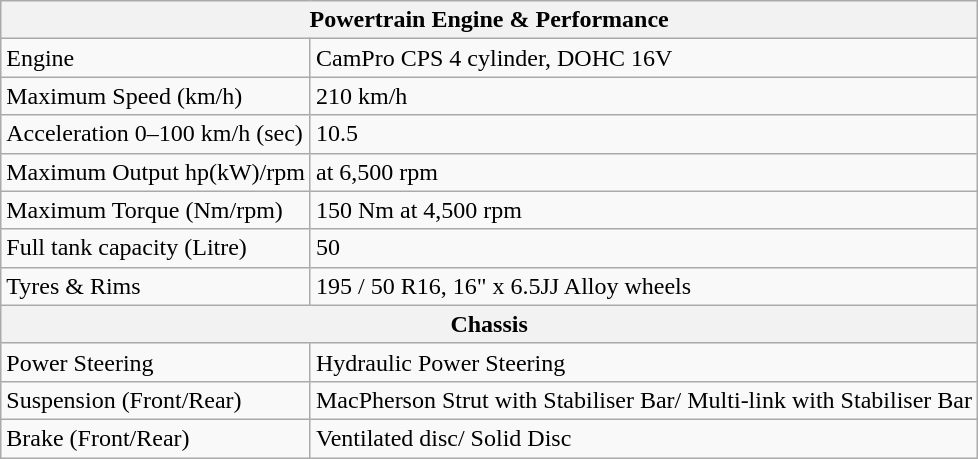<table class="wikitable">
<tr>
<th colspan="2">Powertrain Engine & Performance</th>
</tr>
<tr>
<td>Engine</td>
<td>CamPro CPS 4 cylinder, DOHC 16V</td>
</tr>
<tr>
<td>Maximum Speed (km/h)</td>
<td>210 km/h</td>
</tr>
<tr>
<td>Acceleration 0–100 km/h (sec)</td>
<td>10.5</td>
</tr>
<tr>
<td>Maximum Output hp(kW)/rpm</td>
<td> at 6,500 rpm</td>
</tr>
<tr>
<td>Maximum Torque (Nm/rpm)</td>
<td>150 Nm at 4,500 rpm</td>
</tr>
<tr>
<td>Full tank capacity (Litre)</td>
<td>50</td>
</tr>
<tr>
<td>Tyres & Rims</td>
<td>195 / 50 R16, 16" x 6.5JJ Alloy wheels</td>
</tr>
<tr>
<th align="center" colspan="2">Chassis</th>
</tr>
<tr>
<td>Power Steering</td>
<td>Hydraulic Power Steering</td>
</tr>
<tr>
<td>Suspension (Front/Rear)</td>
<td>MacPherson Strut with Stabiliser Bar/ Multi-link with Stabiliser Bar</td>
</tr>
<tr>
<td>Brake (Front/Rear)</td>
<td>Ventilated disc/ Solid Disc</td>
</tr>
</table>
